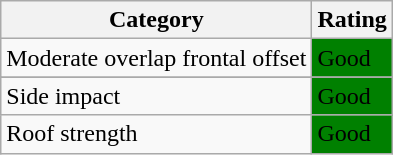<table class="wikitable">
<tr>
<th>Category</th>
<th>Rating</th>
</tr>
<tr>
<td>Moderate overlap frontal offset</td>
<td style="background: green">Good</td>
</tr>
<tr>
</tr>
<tr>
<td>Side impact</td>
<td style="background: green">Good</td>
</tr>
<tr>
<td>Roof strength</td>
<td style="background: green">Good</td>
</tr>
</table>
